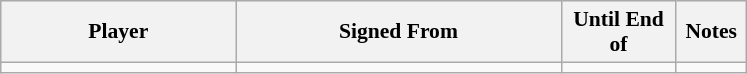<table class="wikitable" style="font-size:90%">
<tr style="background:#efefef;">
<th style="width:150px;">Player</th>
<th style="width:210px;">Signed From</th>
<th style="width:70px;">Until End of</th>
<th style="width:40px;">Notes</th>
</tr>
<tr>
<td></td>
<td></td>
<td></td>
<td></td>
</tr>
</table>
